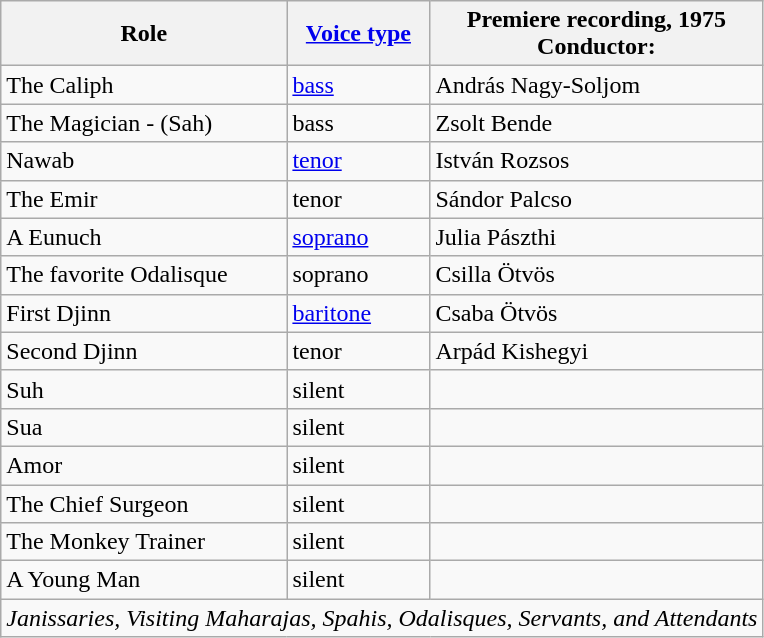<table class="wikitable">
<tr>
<th>Role</th>
<th><a href='#'>Voice type</a></th>
<th>Premiere recording, 1975<br>Conductor: </th>
</tr>
<tr>
<td>The Caliph</td>
<td><a href='#'>bass</a></td>
<td>András Nagy-Soljom</td>
</tr>
<tr>
<td>The Magician - (Sah)</td>
<td>bass</td>
<td>Zsolt Bende</td>
</tr>
<tr>
<td>Nawab</td>
<td><a href='#'>tenor</a></td>
<td>István Rozsos</td>
</tr>
<tr>
<td>The Emir</td>
<td>tenor</td>
<td>Sándor Palcso</td>
</tr>
<tr>
<td>A Eunuch</td>
<td><a href='#'>soprano</a></td>
<td>Julia Pászthi</td>
</tr>
<tr>
<td>The favorite Odalisque</td>
<td>soprano</td>
<td>Csilla Ötvös</td>
</tr>
<tr>
<td>First Djinn</td>
<td><a href='#'>baritone</a></td>
<td>Csaba Ötvös</td>
</tr>
<tr>
<td>Second Djinn</td>
<td>tenor</td>
<td>Arpád Kishegyi</td>
</tr>
<tr>
<td>Suh</td>
<td>silent</td>
<td></td>
</tr>
<tr>
<td>Sua</td>
<td>silent</td>
<td></td>
</tr>
<tr>
<td>Amor</td>
<td>silent</td>
<td></td>
</tr>
<tr>
<td>The Chief Surgeon</td>
<td>silent</td>
<td></td>
</tr>
<tr>
<td>The Monkey Trainer</td>
<td>silent</td>
<td></td>
</tr>
<tr>
<td>A Young Man</td>
<td>silent</td>
<td></td>
</tr>
<tr>
<td colspan="4"><em>Janissaries, Visiting Maharajas, Spahis, Odalisques, Servants, and Attendants</em></td>
</tr>
</table>
